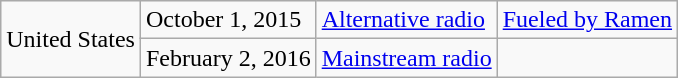<table class="wikitable plainrowheaders">
<tr>
<td rowspan="2">United States</td>
<td>October 1, 2015</td>
<td><a href='#'>Alternative radio</a></td>
<td><a href='#'>Fueled by Ramen</a></td>
</tr>
<tr>
<td>February 2, 2016</td>
<td><a href='#'>Mainstream radio</a></td>
<td></td>
</tr>
</table>
